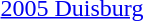<table>
<tr>
<td><a href='#'>2005 Duisburg</a></td>
<td></td>
<td></td>
<td></td>
</tr>
</table>
